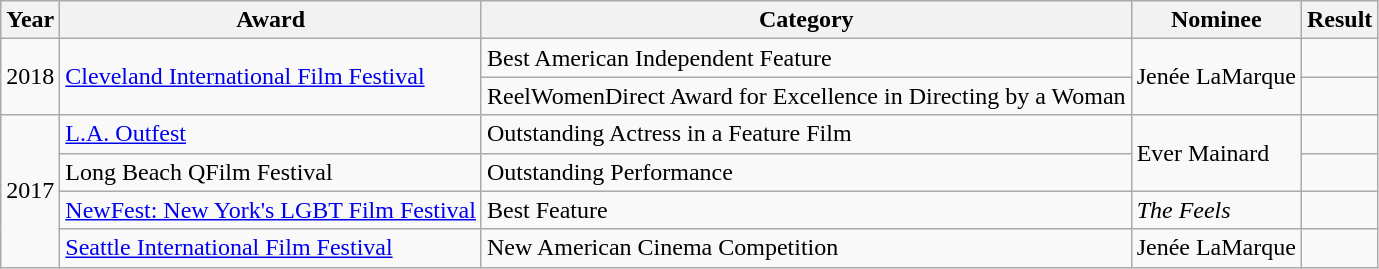<table class="wikitable">
<tr>
<th>Year</th>
<th>Award</th>
<th>Category</th>
<th>Nominee</th>
<th>Result</th>
</tr>
<tr>
<td rowspan="2">2018</td>
<td rowspan="2"><a href='#'>Cleveland International Film Festival</a></td>
<td>Best American Independent Feature</td>
<td rowspan="2">Jenée LaMarque</td>
<td></td>
</tr>
<tr>
<td>ReelWomenDirect Award for Excellence in Directing by a Woman</td>
<td></td>
</tr>
<tr>
<td rowspan="4">2017</td>
<td><a href='#'>L.A. Outfest</a></td>
<td>Outstanding Actress in a Feature Film</td>
<td rowspan="2">Ever Mainard</td>
<td></td>
</tr>
<tr>
<td>Long Beach QFilm Festival</td>
<td>Outstanding Performance</td>
<td></td>
</tr>
<tr>
<td><a href='#'>NewFest: New York's LGBT Film Festival</a></td>
<td>Best Feature</td>
<td><em>The Feels</em></td>
<td></td>
</tr>
<tr>
<td><a href='#'>Seattle International Film Festival</a></td>
<td>New American Cinema Competition</td>
<td>Jenée LaMarque</td>
<td></td>
</tr>
</table>
